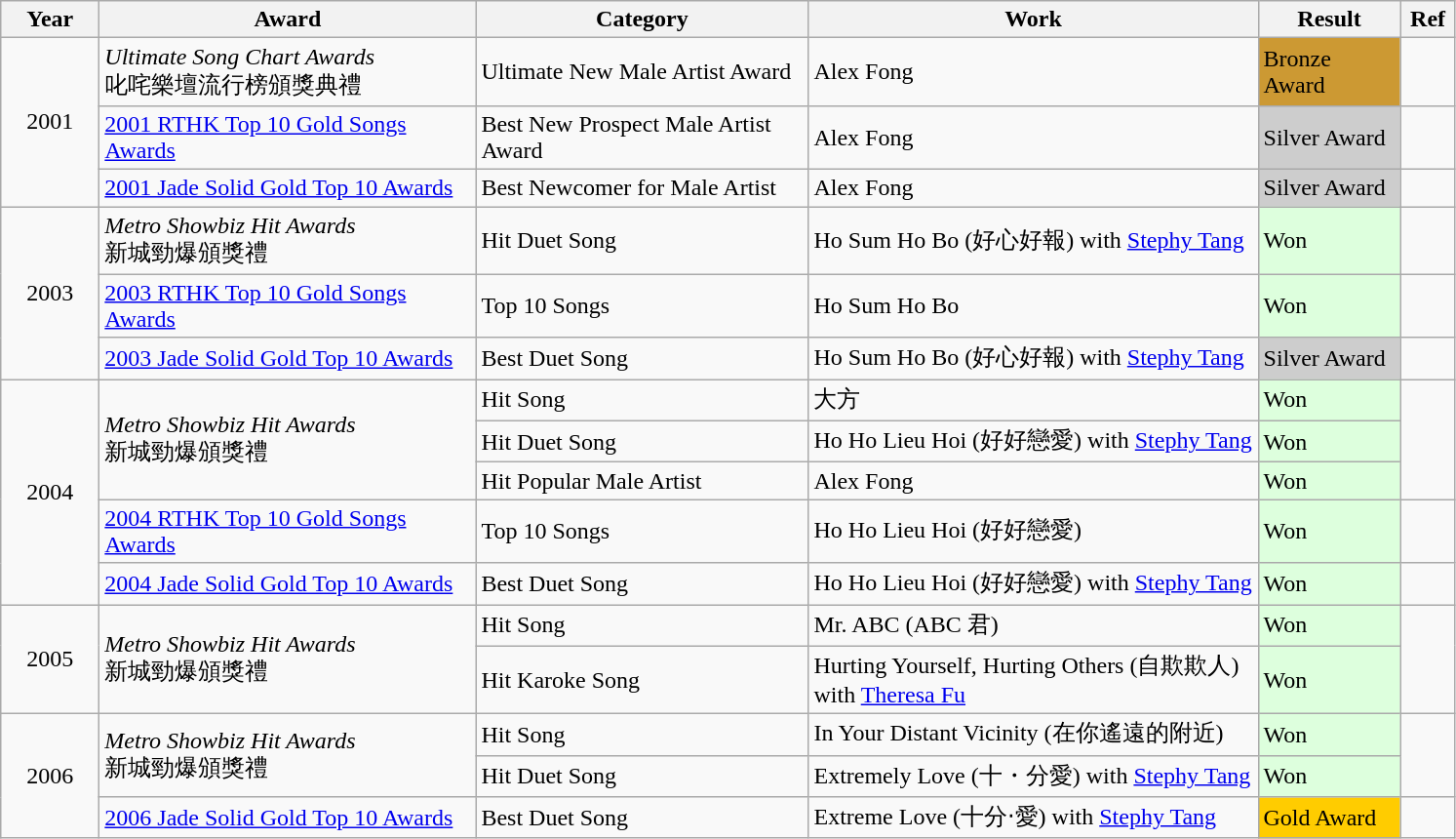<table class="wikitable">
<tr>
<th width=60>Year</th>
<th style="width:250px;">Award</th>
<th style="width:220px;">Category</th>
<th style="width:300px;">Work</th>
<th width="90">Result</th>
<th width="30">Ref</th>
</tr>
<tr>
<td rowspan="3" style="text-align:center;">2001</td>
<td><em>Ultimate Song Chart Awards</em><br>叱咤樂壇流行榜頒獎典禮</td>
<td>Ultimate New Male Artist Award</td>
<td>Alex Fong</td>
<td style="background:#c93;"><div>Bronze Award</div></td>
<td style="text-align:center;"></td>
</tr>
<tr>
<td><a href='#'>2001 RTHK Top 10 Gold Songs Awards</a></td>
<td>Best New Prospect Male Artist Award</td>
<td>Alex Fong</td>
<td style="background: #cdcdcd"><div>Silver Award</div></td>
<td style="text-align:center;"></td>
</tr>
<tr>
<td><a href='#'>2001 Jade Solid Gold Top 10 Awards</a></td>
<td>Best Newcomer for Male Artist</td>
<td>Alex Fong</td>
<td style="background: #cdcdcd"><div>Silver Award</div></td>
<td style="text-align:center;"></td>
</tr>
<tr>
<td rowspan="3" style="text-align:center;">2003</td>
<td><em>Metro Showbiz Hit Awards</em><br>新城勁爆頒獎禮</td>
<td>Hit Duet Song</td>
<td>Ho Sum Ho Bo (好心好報) with <a href='#'>Stephy Tang</a></td>
<td style="background:#dfd;"><div>Won</div></td>
<td style="text-align:center;"></td>
</tr>
<tr>
<td><a href='#'>2003 RTHK Top 10 Gold Songs Awards</a></td>
<td>Top 10 Songs</td>
<td>Ho Sum Ho Bo</td>
<td style="background:#dfd;"><div>Won</div></td>
<td style="text-align:center;"></td>
</tr>
<tr>
<td><a href='#'>2003 Jade Solid Gold Top 10 Awards</a></td>
<td>Best Duet Song</td>
<td>Ho Sum Ho Bo (好心好報) with <a href='#'>Stephy Tang</a></td>
<td style="background: #cdcdcd"><div>Silver Award</div></td>
<td style="text-align:center;"></td>
</tr>
<tr>
<td rowspan="5" style="text-align:center;">2004</td>
<td rowspan="3"><em>Metro Showbiz Hit Awards</em><br>新城勁爆頒獎禮</td>
<td>Hit Song</td>
<td>大方</td>
<td style="background:#dfd;"><div>Won</div></td>
<td rowspan="3" style="text-align:center;"></td>
</tr>
<tr>
<td>Hit Duet Song</td>
<td>Ho Ho Lieu Hoi (好好戀愛) with <a href='#'>Stephy Tang</a></td>
<td style="background:#dfd;"><div>Won</div></td>
</tr>
<tr>
<td>Hit Popular Male Artist</td>
<td>Alex Fong</td>
<td style="background:#dfd;"><div>Won</div></td>
</tr>
<tr>
<td><a href='#'>2004 RTHK Top 10 Gold Songs Awards</a></td>
<td>Top 10 Songs</td>
<td>Ho Ho Lieu Hoi (好好戀愛)</td>
<td style="background:#dfd;"><div>Won</div></td>
<td style="text-align:center;"></td>
</tr>
<tr>
<td><a href='#'>2004 Jade Solid Gold Top 10 Awards</a></td>
<td>Best Duet Song</td>
<td>Ho Ho Lieu Hoi (好好戀愛) with <a href='#'>Stephy Tang</a></td>
<td style="background:#dfd;"><div>Won</div></td>
<td style="text-align:center;"></td>
</tr>
<tr>
<td rowspan="2" style="text-align:center;">2005</td>
<td rowspan="2"><em>Metro Showbiz Hit Awards</em><br>新城勁爆頒獎禮</td>
<td>Hit Song</td>
<td>Mr. ABC (ABC 君)</td>
<td style="background:#dfd;"><div>Won</div></td>
<td rowspan="2" style="text-align:center;"></td>
</tr>
<tr>
<td>Hit Karoke Song</td>
<td>Hurting Yourself, Hurting Others (自欺欺人) with <a href='#'>Theresa Fu</a></td>
<td style="background:#dfd;"><div>Won</div></td>
</tr>
<tr>
<td rowspan="3" style="text-align:center;">2006</td>
<td rowspan="2"><em>Metro Showbiz Hit Awards</em><br>新城勁爆頒獎禮</td>
<td>Hit Song</td>
<td>In Your Distant Vicinity (在你遙遠的附近)</td>
<td style="background:#dfd;"><div>Won</div></td>
<td rowspan="2" style="text-align:center;"></td>
</tr>
<tr>
<td>Hit Duet Song</td>
<td>Extremely Love (十・分愛) with <a href='#'>Stephy Tang</a></td>
<td style="background:#dfd;"><div>Won</div></td>
</tr>
<tr>
<td><a href='#'>2006 Jade Solid Gold Top 10 Awards</a></td>
<td>Best Duet Song</td>
<td>Extreme Love (十分‧愛) with <a href='#'>Stephy Tang</a></td>
<td style="background:#fc0;"><div>Gold Award</div></td>
<td style="text-align:center;"></td>
</tr>
</table>
